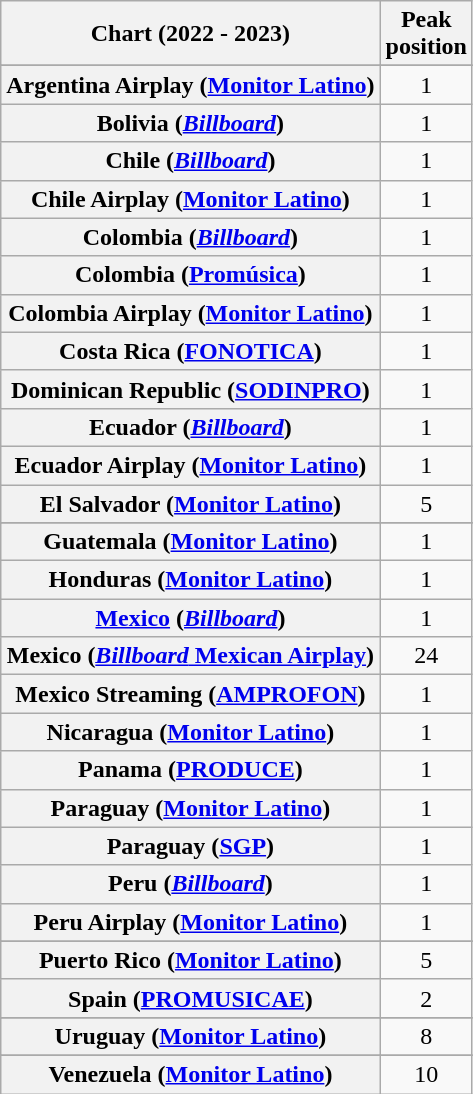<table class="wikitable sortable plainrowheaders" style="text-align:center">
<tr>
<th scope="col">Chart (2022 - 2023)</th>
<th scope="col">Peak<br>position</th>
</tr>
<tr>
</tr>
<tr>
<th scope="row">Argentina Airplay (<a href='#'>Monitor Latino</a>)</th>
<td>1</td>
</tr>
<tr>
<th scope="row">Bolivia (<em><a href='#'>Billboard</a></em>)</th>
<td>1</td>
</tr>
<tr>
<th scope="row">Chile (<em><a href='#'>Billboard</a></em>)</th>
<td>1</td>
</tr>
<tr>
<th scope="row">Chile Airplay (<a href='#'>Monitor Latino</a>)</th>
<td>1</td>
</tr>
<tr>
<th scope="row">Colombia (<em><a href='#'>Billboard</a></em>)</th>
<td>1</td>
</tr>
<tr>
<th scope="row">Colombia (<a href='#'>Promúsica</a>)</th>
<td>1</td>
</tr>
<tr>
<th scope="row">Colombia Airplay (<a href='#'>Monitor Latino</a>)</th>
<td>1</td>
</tr>
<tr>
<th scope="row">Costa Rica (<a href='#'>FONOTICA</a>)</th>
<td>1</td>
</tr>
<tr>
<th scope="row">Dominican Republic (<a href='#'>SODINPRO</a>)</th>
<td>1</td>
</tr>
<tr>
<th scope="row">Ecuador (<em><a href='#'>Billboard</a></em>)</th>
<td>1</td>
</tr>
<tr>
<th scope="row">Ecuador Airplay (<a href='#'>Monitor Latino</a>)</th>
<td>1</td>
</tr>
<tr>
<th scope="row">El Salvador (<a href='#'>Monitor Latino</a>)</th>
<td>5</td>
</tr>
<tr>
</tr>
<tr>
<th scope="row">Guatemala (<a href='#'>Monitor Latino</a>)</th>
<td>1</td>
</tr>
<tr>
<th scope="row">Honduras (<a href='#'>Monitor Latino</a>)</th>
<td>1</td>
</tr>
<tr>
<th scope="row"><a href='#'>Mexico</a> (<em><a href='#'>Billboard</a></em>)</th>
<td>1</td>
</tr>
<tr>
<th scope="row">Mexico (<a href='#'><em>Billboard</em> Mexican Airplay</a>)</th>
<td>24</td>
</tr>
<tr>
<th scope="row">Mexico Streaming (<a href='#'>AMPROFON</a>) </th>
<td>1</td>
</tr>
<tr>
<th scope="row">Nicaragua (<a href='#'>Monitor Latino</a>)</th>
<td>1</td>
</tr>
<tr>
<th scope="row">Panama (<a href='#'>PRODUCE</a>)</th>
<td>1</td>
</tr>
<tr>
<th scope="row">Paraguay (<a href='#'>Monitor Latino</a>)</th>
<td>1</td>
</tr>
<tr>
<th scope="row">Paraguay (<a href='#'>SGP</a>)</th>
<td>1</td>
</tr>
<tr>
<th scope="row">Peru (<em><a href='#'>Billboard</a></em>)</th>
<td>1</td>
</tr>
<tr>
<th scope="row">Peru Airplay (<a href='#'>Monitor Latino</a>)</th>
<td>1</td>
</tr>
<tr>
</tr>
<tr>
<th scope="row">Puerto Rico (<a href='#'>Monitor Latino</a>)</th>
<td>5</td>
</tr>
<tr>
<th scope="row">Spain (<a href='#'>PROMUSICAE</a>)</th>
<td>2</td>
</tr>
<tr>
</tr>
<tr>
<th scope="row">Uruguay (<a href='#'>Monitor Latino</a>)</th>
<td>8</td>
</tr>
<tr>
</tr>
<tr>
</tr>
<tr>
</tr>
<tr>
</tr>
<tr>
</tr>
<tr>
<th scope="row">Venezuela (<a href='#'>Monitor Latino</a>)</th>
<td>10</td>
</tr>
</table>
